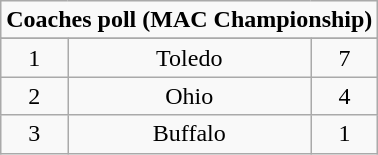<table class="wikitable">
<tr align="center">
<td align="center" Colspan="3"><strong>Coaches poll (MAC Championship)</strong></td>
</tr>
<tr align="center">
</tr>
<tr align="center">
<td>1</td>
<td>Toledo</td>
<td>7</td>
</tr>
<tr align="center">
<td>2</td>
<td>Ohio</td>
<td>4</td>
</tr>
<tr align="center">
<td>3</td>
<td>Buffalo</td>
<td>1</td>
</tr>
</table>
